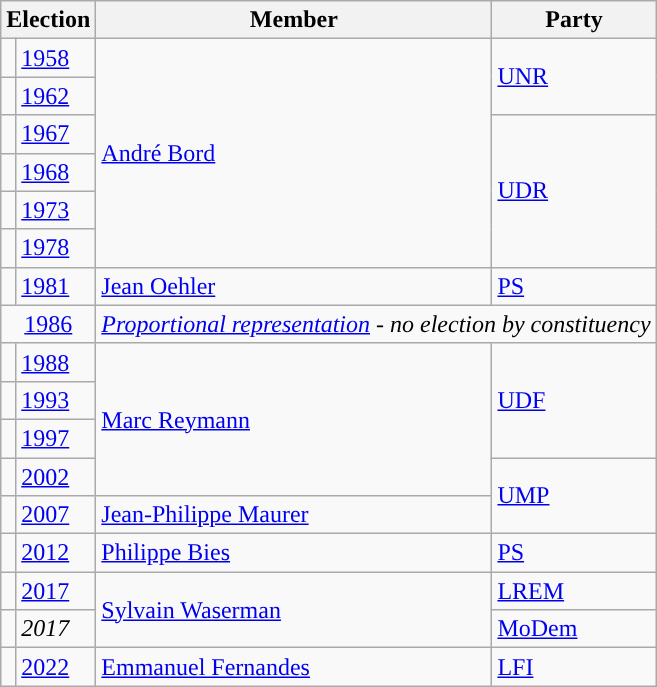<table class="wikitable">
<tr>
<th colspan="2">Election</th>
<th>Member</th>
<th>Party</th>
</tr>
<tr>
<td style="background-color: "></td>
<td><a href='#'>1958</a></td>
<td rowspan="6"><a href='#'>André Bord</a></td>
<td rowspan="2"><a href='#'>UNR</a></td>
</tr>
<tr>
<td style="background-color: "></td>
<td><a href='#'>1962</a></td>
</tr>
<tr>
<td style="background-color: "></td>
<td><a href='#'>1967</a></td>
<td rowspan="4"><a href='#'>UDR</a></td>
</tr>
<tr>
<td style="background-color: "></td>
<td><a href='#'>1968</a></td>
</tr>
<tr>
<td style="background-color: "></td>
<td><a href='#'>1973</a></td>
</tr>
<tr>
<td style="background-color: "></td>
<td><a href='#'>1978</a></td>
</tr>
<tr>
<td style="background-color: "></td>
<td><a href='#'>1981</a></td>
<td><a href='#'>Jean Oehler</a></td>
<td><a href='#'>PS</a></td>
</tr>
<tr>
<td colspan="2" align="center"><a href='#'>1986</a></td>
<td colspan="2"><em><a href='#'>Proportional representation</a> - no election by constituency</em></td>
</tr>
<tr>
<td style="background-color: "></td>
<td><a href='#'>1988</a></td>
<td rowspan="4"><a href='#'>Marc Reymann</a></td>
<td rowspan="3"><a href='#'>UDF</a></td>
</tr>
<tr>
<td style="background-color: "></td>
<td><a href='#'>1993</a></td>
</tr>
<tr>
<td style="background-color: "></td>
<td><a href='#'>1997</a></td>
</tr>
<tr>
<td style="background-color: "></td>
<td><a href='#'>2002</a></td>
<td rowspan="2"><a href='#'>UMP</a></td>
</tr>
<tr>
<td style="background-color: "></td>
<td><a href='#'>2007</a></td>
<td><a href='#'>Jean-Philippe Maurer</a></td>
</tr>
<tr>
<td style="background-color: "></td>
<td><a href='#'>2012</a></td>
<td><a href='#'>Philippe Bies</a></td>
<td><a href='#'>PS</a></td>
</tr>
<tr>
<td style="background-color: "></td>
<td><a href='#'>2017</a></td>
<td rowspan="2"><a href='#'>Sylvain Waserman</a></td>
<td><a href='#'>LREM</a></td>
</tr>
<tr>
<td style="background-color: "></td>
<td><em>2017</em></td>
<td><a href='#'>MoDem</a></td>
</tr>
<tr>
<td style="background-color: "></td>
<td><a href='#'>2022</a></td>
<td><a href='#'>Emmanuel Fernandes</a></td>
<td><a href='#'>LFI</a></td>
</tr>
</table>
